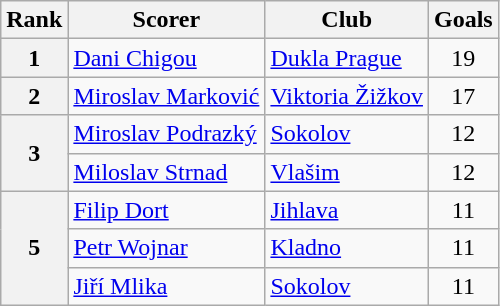<table class="wikitable" style="text-align:center">
<tr>
<th>Rank</th>
<th>Scorer</th>
<th>Club</th>
<th>Goals</th>
</tr>
<tr>
<th>1</th>
<td align="left"> <a href='#'>Dani Chigou</a></td>
<td align="left"><a href='#'>Dukla Prague</a></td>
<td>19</td>
</tr>
<tr>
<th>2</th>
<td align="left"> <a href='#'>Miroslav Marković</a></td>
<td align="left"><a href='#'>Viktoria Žižkov</a></td>
<td>17</td>
</tr>
<tr>
<th rowspan="2">3</th>
<td align="left"> <a href='#'>Miroslav Podrazký</a></td>
<td align="left"><a href='#'>Sokolov</a></td>
<td>12</td>
</tr>
<tr>
<td align="left"> <a href='#'>Miloslav Strnad</a></td>
<td align="left"><a href='#'>Vlašim</a></td>
<td>12</td>
</tr>
<tr>
<th rowspan="3">5</th>
<td align="left"> <a href='#'>Filip Dort</a></td>
<td align="left"><a href='#'>Jihlava</a></td>
<td>11</td>
</tr>
<tr>
<td align="left"> <a href='#'>Petr Wojnar</a></td>
<td align="left"><a href='#'>Kladno</a></td>
<td>11</td>
</tr>
<tr>
<td align="left"> <a href='#'>Jiří Mlika</a></td>
<td align="left"><a href='#'>Sokolov</a></td>
<td>11</td>
</tr>
</table>
